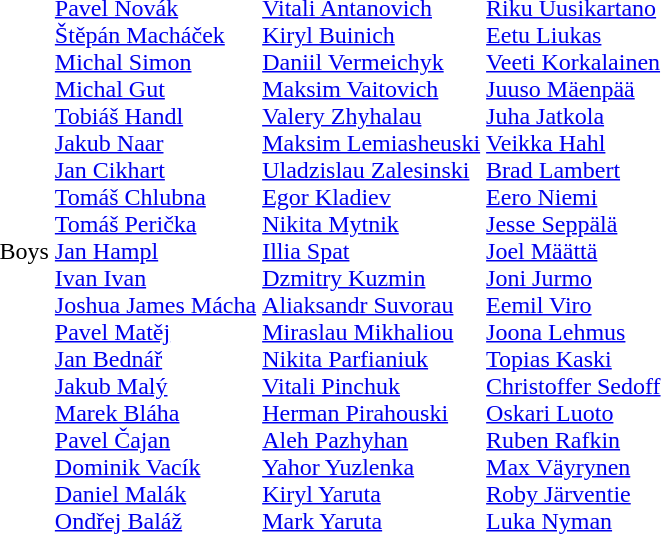<table>
<tr>
<td>Boys</td>
<td><br><a href='#'>Pavel Novák</a><br><a href='#'>Štěpán Macháček</a><br><a href='#'>Michal Simon</a><br><a href='#'>Michal Gut</a><br><a href='#'>Tobiáš Handl</a><br><a href='#'>Jakub Naar</a><br><a href='#'>Jan Cikhart</a><br><a href='#'>Tomáš Chlubna</a><br><a href='#'>Tomáš Perička</a><br><a href='#'>Jan Hampl</a><br><a href='#'>Ivan Ivan</a><br><a href='#'>Joshua James Mácha</a><br><a href='#'>Pavel Matěj</a><br><a href='#'>Jan Bednář</a><br><a href='#'>Jakub Malý</a><br><a href='#'>Marek Bláha</a><br><a href='#'>Pavel Čajan</a><br><a href='#'>Dominik Vacík</a><br><a href='#'>Daniel Malák</a><br><a href='#'>Ondřej Baláž</a></td>
<td><br><a href='#'>Vitali Antanovich</a><br><a href='#'>Kiryl Buinich</a><br><a href='#'>Daniil Vermeichyk</a><br><a href='#'>Maksim Vaitovich</a><br><a href='#'>Valery Zhyhalau</a><br><a href='#'>Maksim Lemiasheuski</a><br><a href='#'>Uladzislau Zalesinski</a><br><a href='#'>Egor Kladiev</a><br><a href='#'>Nikita Mytnik</a><br><a href='#'>Illia Spat</a><br><a href='#'>Dzmitry Kuzmin</a><br><a href='#'>Aliaksandr Suvorau</a><br><a href='#'>Miraslau Mikhaliou</a><br><a href='#'>Nikita Parfianiuk</a><br><a href='#'>Vitali Pinchuk</a><br><a href='#'>Herman Pirahouski</a><br><a href='#'>Aleh Pazhyhan</a><br><a href='#'>Yahor Yuzlenka</a><br><a href='#'>Kiryl Yaruta</a><br><a href='#'>Mark Yaruta</a></td>
<td><br><a href='#'>Riku Uusikartano</a><br><a href='#'>Eetu Liukas</a><br><a href='#'>Veeti Korkalainen</a><br><a href='#'>Juuso Mäenpää</a><br><a href='#'>Juha Jatkola</a><br><a href='#'>Veikka Hahl</a><br><a href='#'>Brad Lambert</a><br><a href='#'>Eero Niemi</a><br><a href='#'>Jesse Seppälä</a><br><a href='#'>Joel Määttä</a><br><a href='#'>Joni Jurmo</a><br><a href='#'>Eemil Viro</a><br><a href='#'>Joona Lehmus</a><br><a href='#'>Topias Kaski</a><br><a href='#'>Christoffer Sedoff</a><br><a href='#'>Oskari Luoto</a><br><a href='#'>Ruben Rafkin</a><br><a href='#'>Max Väyrynen</a><br><a href='#'>Roby Järventie</a><br><a href='#'>Luka Nyman</a></td>
</tr>
</table>
